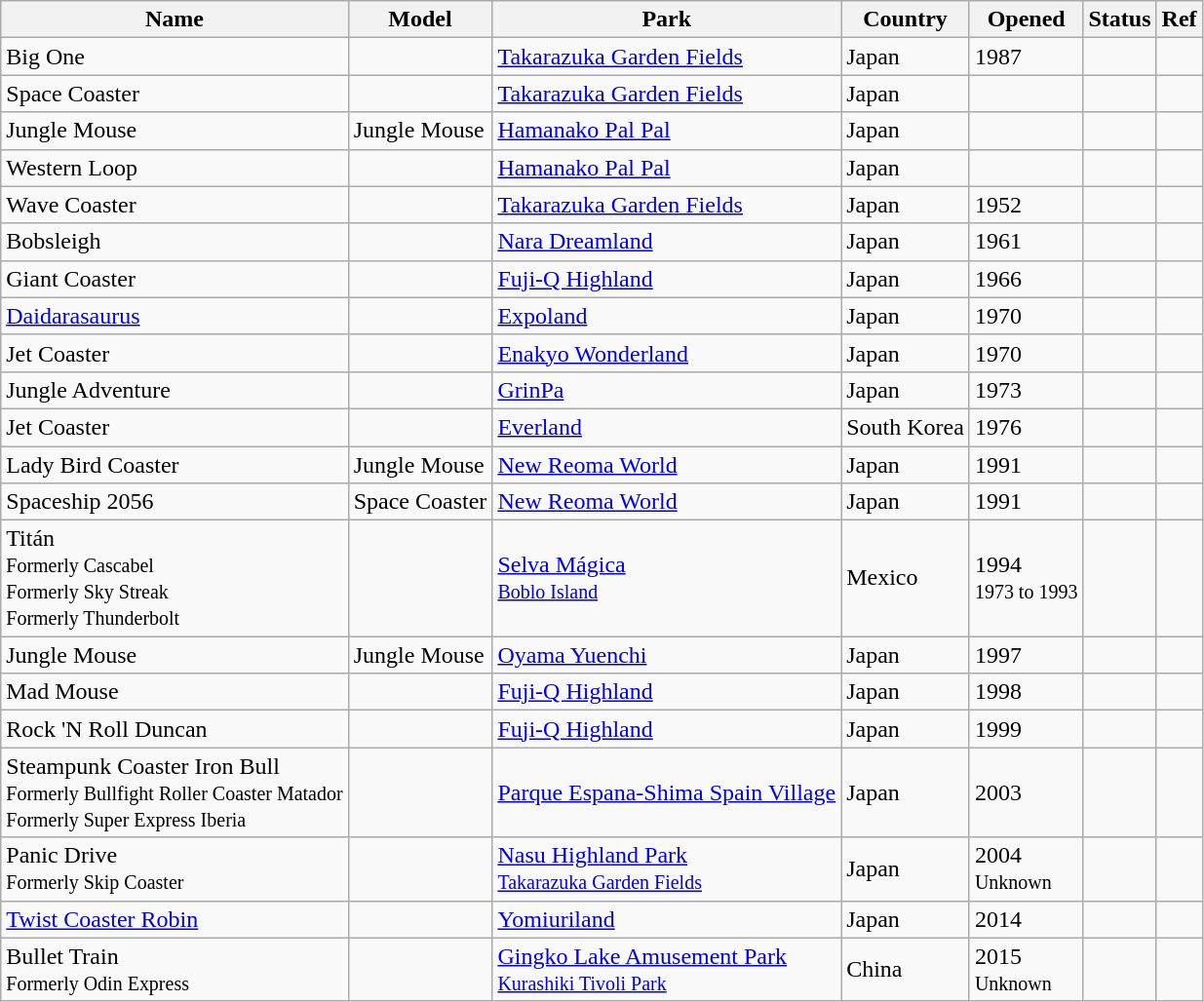<table class="wikitable sortable">
<tr>
<th>Name</th>
<th>Model</th>
<th>Park</th>
<th>Country</th>
<th>Opened</th>
<th>Status</th>
<th class="unsortable">Ref</th>
</tr>
<tr>
<td>Big One</td>
<td></td>
<td><a href='#'>Takarazuka Garden Fields</a></td>
<td> Japan</td>
<td>1987</td>
<td></td>
<td></td>
</tr>
<tr>
<td>Space Coaster</td>
<td></td>
<td><a href='#'>Takarazuka Garden Fields</a></td>
<td> Japan</td>
<td></td>
<td></td>
<td></td>
</tr>
<tr>
<td>Jungle Mouse</td>
<td>Jungle Mouse</td>
<td><a href='#'>Hamanako Pal Pal</a></td>
<td> Japan</td>
<td></td>
<td></td>
<td></td>
</tr>
<tr>
<td>Western Loop</td>
<td></td>
<td><a href='#'>Hamanako Pal Pal</a></td>
<td> Japan</td>
<td></td>
<td></td>
<td></td>
</tr>
<tr>
<td>Wave Coaster</td>
<td></td>
<td><a href='#'>Takarazuka Garden Fields</a></td>
<td> Japan</td>
<td>1952</td>
<td></td>
<td></td>
</tr>
<tr>
<td>Bobsleigh</td>
<td></td>
<td><a href='#'>Nara Dreamland</a></td>
<td> Japan</td>
<td>1961</td>
<td></td>
<td></td>
</tr>
<tr>
<td>Giant Coaster</td>
<td></td>
<td><a href='#'>Fuji-Q Highland</a></td>
<td> Japan</td>
<td>1966</td>
<td></td>
<td></td>
</tr>
<tr>
<td><a href='#'>Daidarasaurus</a></td>
<td></td>
<td><a href='#'>Expoland</a></td>
<td> Japan</td>
<td>1970</td>
<td></td>
<td></td>
</tr>
<tr>
<td>Jet Coaster</td>
<td></td>
<td><a href='#'>Enakyo Wonderland</a></td>
<td> Japan</td>
<td>1970</td>
<td></td>
<td></td>
</tr>
<tr>
<td>Jungle Adventure</td>
<td></td>
<td><a href='#'>GrinPa</a></td>
<td> Japan</td>
<td>1973</td>
<td></td>
<td></td>
</tr>
<tr>
<td>Jet Coaster</td>
<td></td>
<td><a href='#'>Everland</a></td>
<td> South Korea</td>
<td>1976</td>
<td></td>
<td></td>
</tr>
<tr>
<td>Lady Bird Coaster</td>
<td>Jungle Mouse</td>
<td><a href='#'>New Reoma World</a></td>
<td> Japan</td>
<td>1991</td>
<td></td>
<td></td>
</tr>
<tr>
<td>Spaceship 2056</td>
<td>Space Coaster</td>
<td><a href='#'>New Reoma World</a></td>
<td> Japan</td>
<td>1991</td>
<td></td>
<td></td>
</tr>
<tr>
<td>Titán<br><small>Formerly Cascabel<br>Formerly Sky Streak<br>Formerly Thunderbolt</small></td>
<td></td>
<td><a href='#'>Selva Mágica</a><br><small><a href='#'>Boblo Island</a></small></td>
<td> Mexico</td>
<td>1994<br><small>1973 to 1993</small></td>
<td></td>
<td><br></td>
</tr>
<tr>
<td>Jungle Mouse</td>
<td>Jungle Mouse</td>
<td><a href='#'>Oyama Yuenchi</a></td>
<td> Japan</td>
<td>1997</td>
<td></td>
<td></td>
</tr>
<tr>
<td>Mad Mouse</td>
<td></td>
<td><a href='#'>Fuji-Q Highland</a></td>
<td> Japan</td>
<td>1998</td>
<td></td>
<td></td>
</tr>
<tr>
<td>Rock 'N Roll Duncan</td>
<td></td>
<td><a href='#'>Fuji-Q Highland</a></td>
<td> Japan</td>
<td>1999</td>
<td></td>
<td></td>
</tr>
<tr>
<td>Steampunk Coaster Iron Bull<br><small>Formerly Bullfight Roller Coaster Matador<br>Formerly Super Express Iberia</small></td>
<td></td>
<td><a href='#'>Parque Espana-Shima Spain Village</a></td>
<td> Japan</td>
<td>2003</td>
<td></td>
<td></td>
</tr>
<tr>
<td>Panic Drive<br><small>Formerly Skip Coaster</small></td>
<td></td>
<td><a href='#'>Nasu Highland Park</a><br><small><a href='#'>Takarazuka Garden Fields</a></small></td>
<td> Japan</td>
<td>2004<br><small>Unknown</small></td>
<td></td>
<td><br></td>
</tr>
<tr>
<td><a href='#'>Twist Coaster Robin</a></td>
<td></td>
<td><a href='#'>Yomiuriland</a></td>
<td> Japan</td>
<td>2014</td>
<td></td>
<td></td>
</tr>
<tr>
<td>Bullet Train<br><small>Formerly Odin Express</small></td>
<td></td>
<td><a href='#'>Gingko Lake Amusement Park</a><br><small><a href='#'>Kurashiki Tivoli Park</a></small></td>
<td> China</td>
<td>2015<br><small>Unknown</small></td>
<td></td>
<td><br></td>
</tr>
</table>
